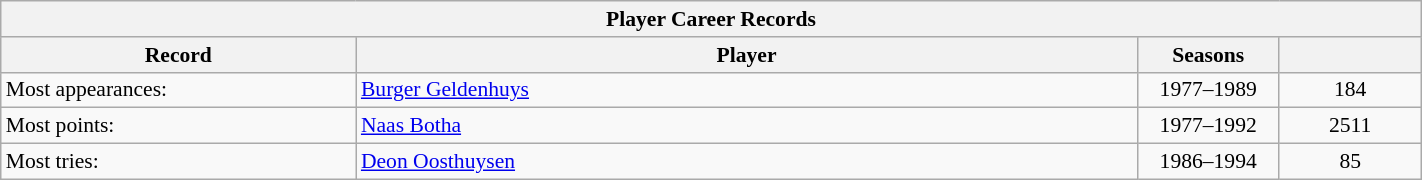<table class="wikitable collapsible" style="text-align:left; font-size:90%; width:75%;">
<tr>
<th colspan="4">Player Career Records</th>
</tr>
<tr>
<th style="width:25%;">Record</th>
<th style="width:55%;">Player</th>
<th style="width:10%;">Seasons</th>
<th style="width:10%;"><br></th>
</tr>
<tr>
<td>Most appearances:</td>
<td><a href='#'>Burger Geldenhuys</a></td>
<td style="text-align:center">1977–1989</td>
<td style="text-align:center">184</td>
</tr>
<tr>
<td>Most points:</td>
<td><a href='#'>Naas Botha</a></td>
<td style="text-align:center">1977–1992</td>
<td style="text-align:center">2511</td>
</tr>
<tr>
<td>Most tries:</td>
<td><a href='#'>Deon Oosthuysen</a></td>
<td style="text-align:center">1986–1994</td>
<td style="text-align:center">85</td>
</tr>
</table>
